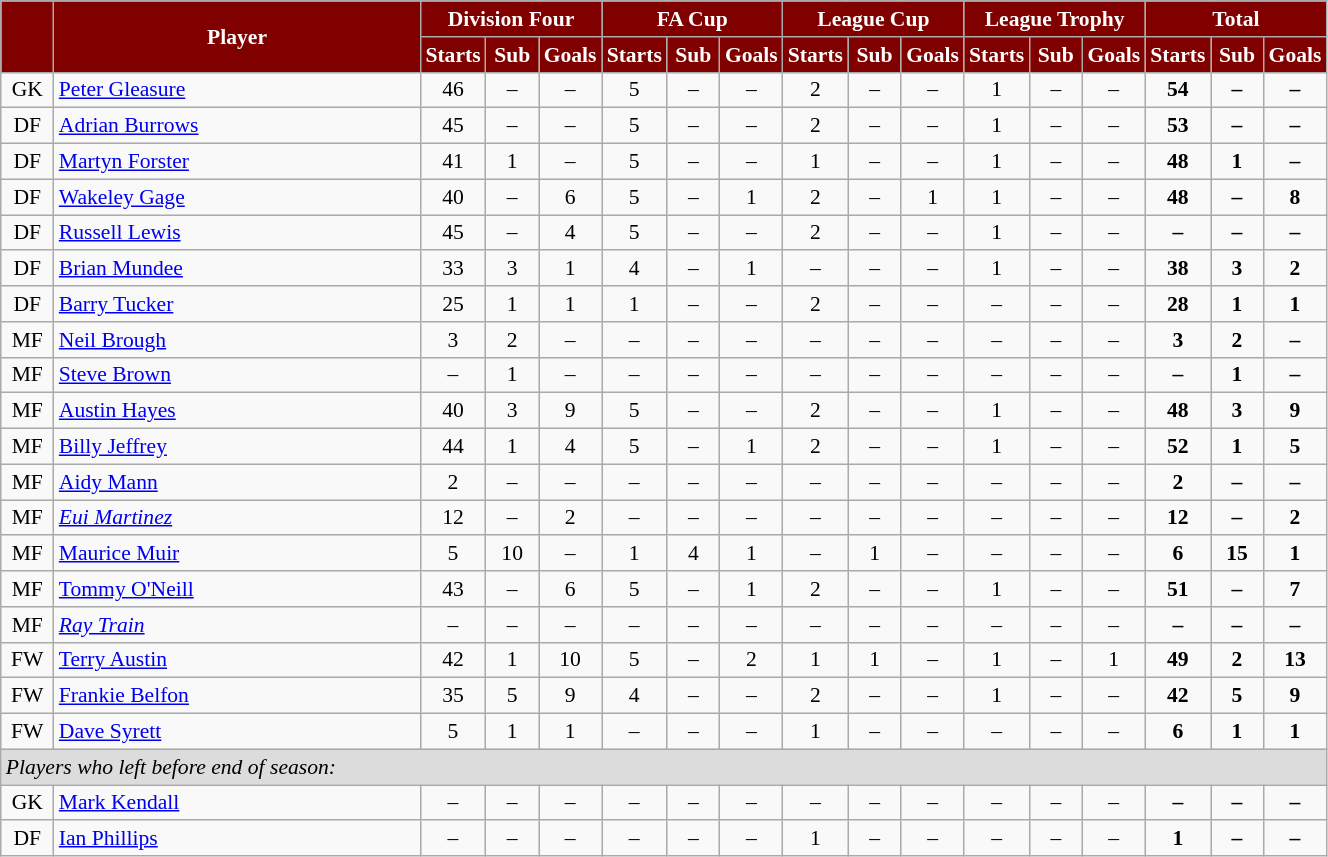<table class="wikitable"  style="text-align:center; font-size:90%; width:70%;">
<tr>
<th rowspan="2" style="background:maroon; color:white;  width: 4%"></th>
<th rowspan="2" style="background:maroon; color:white; ">Player</th>
<th colspan="3" style="background:maroon; color:white; ">Division Four</th>
<th colspan="3" style="background:maroon; color:white; ">FA Cup</th>
<th colspan="3" style="background:maroon; color:white; ">League Cup</th>
<th colspan="3" style="background:maroon; color:white; ">League Trophy</th>
<th colspan="3" style="background:maroon; color:white; ">Total</th>
</tr>
<tr>
<th style="background:maroon; color:white;  width: 4%;">Starts</th>
<th style="background:maroon; color:white;  width: 4%;">Sub</th>
<th style="background:maroon; color:white;  width: 4%;">Goals</th>
<th style="background:maroon; color:white;  width: 4%;">Starts</th>
<th style="background:maroon; color:white;  width: 4%;">Sub</th>
<th style="background:maroon; color:white;  width: 4%;">Goals</th>
<th style="background:maroon; color:white;  width: 4%;">Starts</th>
<th style="background:maroon; color:white;  width: 4%;">Sub</th>
<th style="background:maroon; color:white;  width: 4%;">Goals</th>
<th style="background:maroon; color:white;  width: 4%;">Starts</th>
<th style="background:maroon; color:white;  width: 4%;">Sub</th>
<th style="background:maroon; color:white;  width: 4%;">Goals</th>
<th style="background:maroon; color:white;  width: 4%;">Starts</th>
<th style="background:maroon; color:white;  width: 4%;">Sub</th>
<th style="background:maroon; color:white;  width: 4%;">Goals</th>
</tr>
<tr>
<td>GK</td>
<td style="text-align:left;"><a href='#'>Peter Gleasure</a></td>
<td>46</td>
<td>–</td>
<td>–</td>
<td>5</td>
<td>–</td>
<td>–</td>
<td>2</td>
<td>–</td>
<td>–</td>
<td>1</td>
<td>–</td>
<td>–</td>
<td><strong>54</strong></td>
<td><strong>–</strong></td>
<td><strong>–</strong></td>
</tr>
<tr>
<td>DF</td>
<td style="text-align:left;"><a href='#'>Adrian Burrows</a></td>
<td>45</td>
<td>–</td>
<td>–</td>
<td>5</td>
<td>–</td>
<td>–</td>
<td>2</td>
<td>–</td>
<td>–</td>
<td>1</td>
<td>–</td>
<td>–</td>
<td><strong>53</strong></td>
<td><strong>–</strong></td>
<td><strong>–</strong></td>
</tr>
<tr>
<td>DF</td>
<td style="text-align:left;"><a href='#'>Martyn Forster</a></td>
<td>41</td>
<td>1</td>
<td>–</td>
<td>5</td>
<td>–</td>
<td>–</td>
<td>1</td>
<td>–</td>
<td>–</td>
<td>1</td>
<td>–</td>
<td>–</td>
<td><strong>48</strong></td>
<td><strong>1</strong></td>
<td><strong>–</strong></td>
</tr>
<tr>
<td>DF</td>
<td style="text-align:left;"><a href='#'>Wakeley Gage</a></td>
<td>40</td>
<td>–</td>
<td>6</td>
<td>5</td>
<td>–</td>
<td>1</td>
<td>2</td>
<td>–</td>
<td>1</td>
<td>1</td>
<td>–</td>
<td>–</td>
<td><strong>48</strong></td>
<td><strong>–</strong></td>
<td><strong>8</strong></td>
</tr>
<tr>
<td>DF</td>
<td style="text-align:left;"><a href='#'>Russell Lewis</a></td>
<td>45</td>
<td>–</td>
<td>4</td>
<td>5</td>
<td>–</td>
<td>–</td>
<td>2</td>
<td>–</td>
<td>–</td>
<td>1</td>
<td>–</td>
<td>–</td>
<td><strong>–</strong></td>
<td><strong>–</strong></td>
<td><strong>–</strong></td>
</tr>
<tr>
<td>DF</td>
<td style="text-align:left;"><a href='#'>Brian Mundee</a></td>
<td>33</td>
<td>3</td>
<td>1</td>
<td>4</td>
<td>–</td>
<td>1</td>
<td>–</td>
<td>–</td>
<td>–</td>
<td>1</td>
<td>–</td>
<td>–</td>
<td><strong>38</strong></td>
<td><strong>3</strong></td>
<td><strong>2</strong></td>
</tr>
<tr>
<td>DF</td>
<td style="text-align:left;"><a href='#'>Barry Tucker</a></td>
<td>25</td>
<td>1</td>
<td>1</td>
<td>1</td>
<td>–</td>
<td>–</td>
<td>2</td>
<td>–</td>
<td>–</td>
<td>–</td>
<td>–</td>
<td>–</td>
<td><strong>28</strong></td>
<td><strong>1</strong></td>
<td><strong>1</strong></td>
</tr>
<tr>
<td>MF</td>
<td style="text-align:left;"><a href='#'>Neil Brough</a></td>
<td>3</td>
<td>2</td>
<td>–</td>
<td>–</td>
<td>–</td>
<td>–</td>
<td>–</td>
<td>–</td>
<td>–</td>
<td>–</td>
<td>–</td>
<td>–</td>
<td><strong>3</strong></td>
<td><strong>2</strong></td>
<td><strong>–</strong></td>
</tr>
<tr>
<td>MF</td>
<td style="text-align:left;"><a href='#'>Steve Brown</a></td>
<td>–</td>
<td>1</td>
<td>–</td>
<td>–</td>
<td>–</td>
<td>–</td>
<td>–</td>
<td>–</td>
<td>–</td>
<td>–</td>
<td>–</td>
<td>–</td>
<td><strong>–</strong></td>
<td><strong>1</strong></td>
<td><strong>–</strong></td>
</tr>
<tr>
<td>MF</td>
<td style="text-align:left;"><a href='#'>Austin Hayes</a></td>
<td>40</td>
<td>3</td>
<td>9</td>
<td>5</td>
<td>–</td>
<td>–</td>
<td>2</td>
<td>–</td>
<td>–</td>
<td>1</td>
<td>–</td>
<td>–</td>
<td><strong>48</strong></td>
<td><strong>3</strong></td>
<td><strong>9</strong></td>
</tr>
<tr>
<td>MF</td>
<td style="text-align:left;"><a href='#'>Billy Jeffrey</a></td>
<td>44</td>
<td>1</td>
<td>4</td>
<td>5</td>
<td>–</td>
<td>1</td>
<td>2</td>
<td>–</td>
<td>–</td>
<td>1</td>
<td>–</td>
<td>–</td>
<td><strong>52</strong></td>
<td><strong>1</strong></td>
<td><strong>5</strong></td>
</tr>
<tr>
<td>MF</td>
<td style="text-align:left;"><a href='#'>Aidy Mann</a></td>
<td>2</td>
<td>–</td>
<td>–</td>
<td>–</td>
<td>–</td>
<td>–</td>
<td>–</td>
<td>–</td>
<td>–</td>
<td>–</td>
<td>–</td>
<td>–</td>
<td><strong>2</strong></td>
<td><strong>–</strong></td>
<td><strong>–</strong></td>
</tr>
<tr>
<td>MF</td>
<td style="text-align:left;"><em><a href='#'>Eui Martinez</a></em></td>
<td>12</td>
<td>–</td>
<td>2</td>
<td>–</td>
<td>–</td>
<td>–</td>
<td>–</td>
<td>–</td>
<td>–</td>
<td>–</td>
<td>–</td>
<td>–</td>
<td><strong>12</strong></td>
<td><strong>–</strong></td>
<td><strong>2</strong></td>
</tr>
<tr>
<td>MF</td>
<td style="text-align:left;"><a href='#'>Maurice Muir</a></td>
<td>5</td>
<td>10</td>
<td>–</td>
<td>1</td>
<td>4</td>
<td>1</td>
<td>–</td>
<td>1</td>
<td>–</td>
<td>–</td>
<td>–</td>
<td>–</td>
<td><strong>6</strong></td>
<td><strong>15</strong></td>
<td><strong>1</strong></td>
</tr>
<tr>
<td>MF</td>
<td style="text-align:left;"><a href='#'>Tommy O'Neill</a></td>
<td>43</td>
<td>–</td>
<td>6</td>
<td>5</td>
<td>–</td>
<td>1</td>
<td>2</td>
<td>–</td>
<td>–</td>
<td>1</td>
<td>–</td>
<td>–</td>
<td><strong>51</strong></td>
<td><strong>–</strong></td>
<td><strong>7</strong></td>
</tr>
<tr>
<td>MF</td>
<td style="text-align:left;"><em><a href='#'>Ray Train</a></em></td>
<td>–</td>
<td>–</td>
<td>–</td>
<td>–</td>
<td>–</td>
<td>–</td>
<td>–</td>
<td>–</td>
<td>–</td>
<td>–</td>
<td>–</td>
<td>–</td>
<td><strong>–</strong></td>
<td><strong>–</strong></td>
<td><strong>–</strong></td>
</tr>
<tr>
<td>FW</td>
<td style="text-align:left;"><a href='#'>Terry Austin</a></td>
<td>42</td>
<td>1</td>
<td>10</td>
<td>5</td>
<td>–</td>
<td>2</td>
<td>1</td>
<td>1</td>
<td>–</td>
<td>1</td>
<td>–</td>
<td>1</td>
<td><strong>49</strong></td>
<td><strong>2</strong></td>
<td><strong>13</strong></td>
</tr>
<tr>
<td>FW</td>
<td style="text-align:left;"><a href='#'>Frankie Belfon</a></td>
<td>35</td>
<td>5</td>
<td>9</td>
<td>4</td>
<td>–</td>
<td>–</td>
<td>2</td>
<td>–</td>
<td>–</td>
<td>1</td>
<td>–</td>
<td>–</td>
<td><strong>42</strong></td>
<td><strong>5</strong></td>
<td><strong>9</strong></td>
</tr>
<tr>
<td>FW</td>
<td style="text-align:left;"><a href='#'>Dave Syrett</a></td>
<td>5</td>
<td>1</td>
<td>1</td>
<td>–</td>
<td>–</td>
<td>–</td>
<td>1</td>
<td>–</td>
<td>–</td>
<td>–</td>
<td>–</td>
<td>–</td>
<td><strong>6</strong></td>
<td><strong>1</strong></td>
<td><strong>1</strong></td>
</tr>
<tr>
<td colspan="20" style="background:#dcdcdc; text-align:left;"><em>Players who left before end of season:</em></td>
</tr>
<tr>
<td>GK</td>
<td style="text-align:left;"><a href='#'>Mark Kendall</a></td>
<td>–</td>
<td>–</td>
<td>–</td>
<td>–</td>
<td>–</td>
<td>–</td>
<td>–</td>
<td>–</td>
<td>–</td>
<td>–</td>
<td>–</td>
<td>–</td>
<td><strong>–</strong></td>
<td><strong>–</strong></td>
<td><strong>–</strong></td>
</tr>
<tr>
<td>DF</td>
<td style="text-align:left;"><a href='#'>Ian Phillips</a></td>
<td>–</td>
<td>–</td>
<td>–</td>
<td>–</td>
<td>–</td>
<td>–</td>
<td>1</td>
<td>–</td>
<td>–</td>
<td>–</td>
<td>–</td>
<td>–</td>
<td><strong>1</strong></td>
<td><strong>–</strong></td>
<td><strong>–</strong></td>
</tr>
</table>
